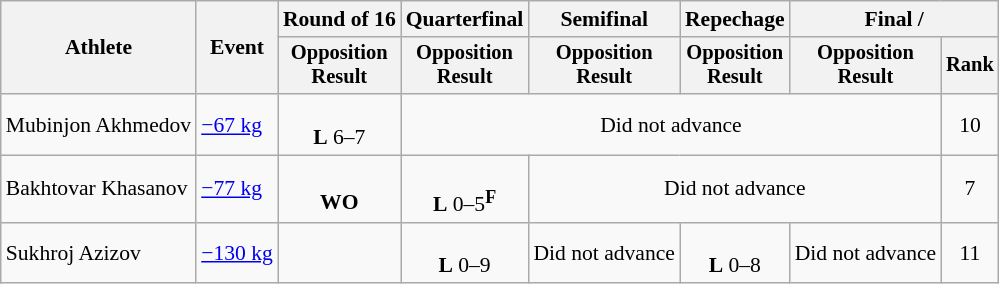<table class=wikitable style=font-size:90%;text-align:center>
<tr>
<th rowspan=2>Athlete</th>
<th rowspan=2>Event</th>
<th>Round of 16</th>
<th>Quarterfinal</th>
<th>Semifinal</th>
<th>Repechage</th>
<th colspan=2>Final / </th>
</tr>
<tr style="font-size: 95%">
<th>Opposition<br>Result</th>
<th>Opposition<br>Result</th>
<th>Opposition<br>Result</th>
<th>Opposition<br>Result</th>
<th>Opposition<br>Result</th>
<th>Rank</th>
</tr>
<tr>
<td align=left>Mubinjon Akhmedov</td>
<td align=left><a href='#'>−67 kg</a></td>
<td><br><strong>L</strong> 6–7</td>
<td colspan=4>Did not advance</td>
<td>10</td>
</tr>
<tr>
<td align=left>Bakhtovar Khasanov</td>
<td align=left><a href='#'>−77 kg</a></td>
<td><br><strong>WO</strong></td>
<td><br><strong>L</strong> 0–5<sup><strong>F</strong></sup></td>
<td colspan=3>Did not advance</td>
<td>7</td>
</tr>
<tr>
<td align=left>Sukhroj Azizov</td>
<td align=left><a href='#'>−130 kg</a></td>
<td></td>
<td><br><strong>L</strong> 0–9</td>
<td>Did not advance</td>
<td><br><strong>L</strong> 0–8</td>
<td>Did not advance</td>
<td>11</td>
</tr>
</table>
